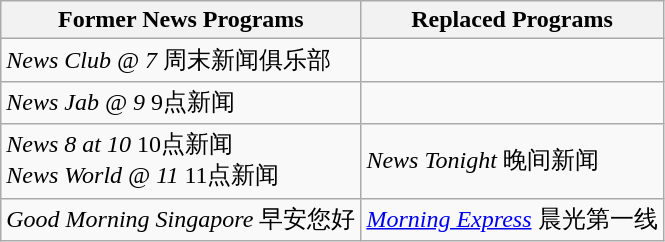<table class="wikitable">
<tr>
<th>Former News Programs</th>
<th>Replaced Programs</th>
</tr>
<tr>
<td><em>News Club @ 7</em> 周末新闻俱乐部</td>
<td></td>
</tr>
<tr>
<td><em>News Jab @ 9</em> 9点新闻</td>
<td></td>
</tr>
<tr>
<td><em>News 8 at 10</em> 10点新闻 <br> <em>News World @ 11</em> 11点新闻</td>
<td><em>News Tonight</em> 晚间新闻</td>
</tr>
<tr>
<td><em>Good Morning Singapore</em> 早安您好</td>
<td><em><a href='#'>Morning Express</a></em> 晨光第一线</td>
</tr>
</table>
